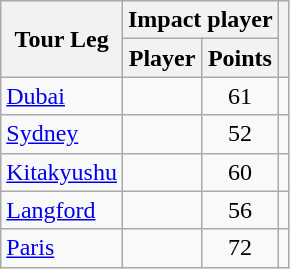<table class="wikitable">
<tr>
<th rowspan="2">Tour Leg</th>
<th colspan="2">Impact player</th>
<th rowspan="2"></th>
</tr>
<tr>
<th>Player</th>
<th>Points</th>
</tr>
<tr>
<td align=left><a href='#'>Dubai</a></td>
<td> </td>
<td align=center>61</td>
<td></td>
</tr>
<tr>
<td align=left><a href='#'>Sydney</a></td>
<td> </td>
<td align=center>52</td>
<td></td>
</tr>
<tr>
<td align=left><a href='#'>Kitakyushu</a></td>
<td> </td>
<td align=center>60</td>
<td></td>
</tr>
<tr>
<td align=left><a href='#'>Langford</a></td>
<td> </td>
<td align=center>56</td>
<td></td>
</tr>
<tr>
<td align=left><a href='#'>Paris</a></td>
<td> </td>
<td align=center>72</td>
<td></td>
</tr>
</table>
